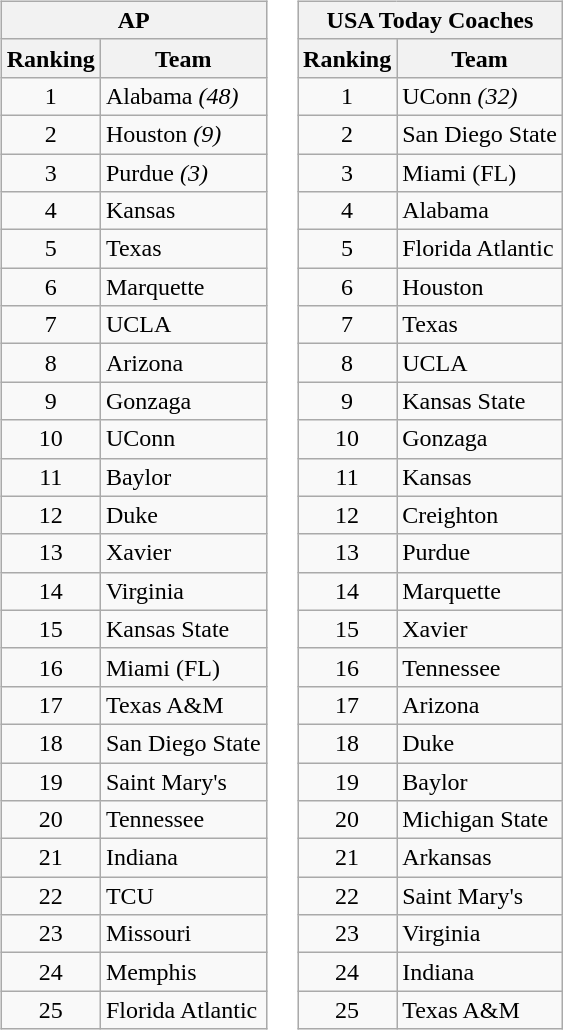<table>
<tr>
<td><br><table class="wikitable" style="text-align:center;">
<tr>
<th colspan="2">AP</th>
</tr>
<tr>
<th>Ranking</th>
<th>Team</th>
</tr>
<tr>
<td>1</td>
<td align="left">Alabama <em>(48)</em></td>
</tr>
<tr>
<td>2</td>
<td align="left">Houston <em>(9)</em></td>
</tr>
<tr>
<td>3</td>
<td align="left">Purdue <em>(3)</em></td>
</tr>
<tr>
<td>4</td>
<td align="left">Kansas</td>
</tr>
<tr>
<td>5</td>
<td align="left">Texas</td>
</tr>
<tr>
<td>6</td>
<td align="left">Marquette</td>
</tr>
<tr>
<td>7</td>
<td align="left">UCLA</td>
</tr>
<tr>
<td>8</td>
<td align="left">Arizona</td>
</tr>
<tr>
<td>9</td>
<td align="left">Gonzaga</td>
</tr>
<tr>
<td>10</td>
<td align="left">UConn</td>
</tr>
<tr>
<td>11</td>
<td align="left">Baylor</td>
</tr>
<tr>
<td>12</td>
<td align="left">Duke</td>
</tr>
<tr>
<td>13</td>
<td align="left">Xavier</td>
</tr>
<tr>
<td>14</td>
<td align="left">Virginia</td>
</tr>
<tr>
<td>15</td>
<td align="left">Kansas State</td>
</tr>
<tr>
<td>16</td>
<td align="left">Miami (FL)</td>
</tr>
<tr>
<td>17</td>
<td align="left">Texas A&M</td>
</tr>
<tr>
<td>18</td>
<td align="left">San Diego State</td>
</tr>
<tr>
<td>19</td>
<td align="left">Saint Mary's</td>
</tr>
<tr>
<td>20</td>
<td align="left">Tennessee</td>
</tr>
<tr>
<td>21</td>
<td align="left">Indiana</td>
</tr>
<tr>
<td>22</td>
<td align="left">TCU</td>
</tr>
<tr>
<td>23</td>
<td align="left">Missouri</td>
</tr>
<tr>
<td>24</td>
<td align="left">Memphis</td>
</tr>
<tr>
<td>25</td>
<td align="left">Florida Atlantic</td>
</tr>
</table>
</td>
<td><br><table class="wikitable" style="text-align:center;">
<tr>
<th colspan="2">USA Today Coaches</th>
</tr>
<tr>
<th>Ranking</th>
<th>Team</th>
</tr>
<tr>
<td>1</td>
<td align="left">UConn <em>(32)</em></td>
</tr>
<tr>
<td>2</td>
<td align="left">San Diego State</td>
</tr>
<tr>
<td>3</td>
<td align="left">Miami (FL)</td>
</tr>
<tr>
<td>4</td>
<td align="left">Alabama</td>
</tr>
<tr>
<td>5</td>
<td align="left">Florida Atlantic</td>
</tr>
<tr>
<td>6</td>
<td align="left">Houston</td>
</tr>
<tr>
<td>7</td>
<td align="left">Texas</td>
</tr>
<tr>
<td>8</td>
<td align="left">UCLA</td>
</tr>
<tr>
<td>9</td>
<td align="left">Kansas State</td>
</tr>
<tr>
<td>10</td>
<td align="left">Gonzaga</td>
</tr>
<tr>
<td>11</td>
<td align="left">Kansas</td>
</tr>
<tr>
<td>12</td>
<td align="left">Creighton</td>
</tr>
<tr>
<td>13</td>
<td align="left">Purdue</td>
</tr>
<tr>
<td>14</td>
<td align="left">Marquette</td>
</tr>
<tr>
<td>15</td>
<td align="left">Xavier</td>
</tr>
<tr>
<td>16</td>
<td align="left">Tennessee</td>
</tr>
<tr>
<td>17</td>
<td align="left">Arizona</td>
</tr>
<tr>
<td>18</td>
<td align="left">Duke</td>
</tr>
<tr>
<td>19</td>
<td align="left">Baylor</td>
</tr>
<tr>
<td>20</td>
<td align="left">Michigan State</td>
</tr>
<tr>
<td>21</td>
<td align="left">Arkansas</td>
</tr>
<tr>
<td>22</td>
<td align="left">Saint Mary's</td>
</tr>
<tr>
<td>23</td>
<td align="left">Virginia</td>
</tr>
<tr>
<td>24</td>
<td align="left">Indiana</td>
</tr>
<tr>
<td>25</td>
<td align="left">Texas A&M</td>
</tr>
</table>
</td>
</tr>
</table>
